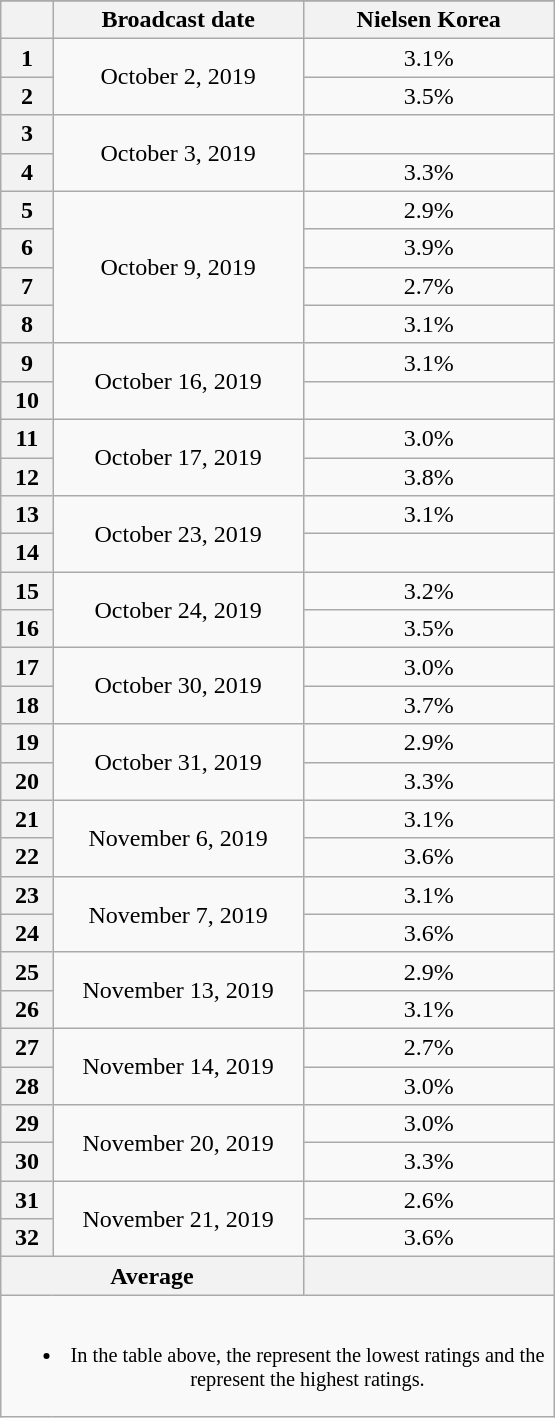<table class="wikitable" style="text-align:center; width:370px">
<tr>
</tr>
<tr>
<th></th>
<th>Broadcast date</th>
<th scope="col" style="width:10em">Nielsen Korea</th>
</tr>
<tr>
<th>1</th>
<td rowspan="2">October 2, 2019</td>
<td>3.1% </td>
</tr>
<tr>
<th>2</th>
<td>3.5% </td>
</tr>
<tr>
<th>3</th>
<td rowspan="2">October 3, 2019</td>
<td> </td>
</tr>
<tr>
<th>4</th>
<td>3.3% </td>
</tr>
<tr>
<th>5</th>
<td rowspan="4">October 9, 2019</td>
<td>2.9% </td>
</tr>
<tr>
<th>6</th>
<td>3.9% </td>
</tr>
<tr>
<th>7</th>
<td>2.7% </td>
</tr>
<tr>
<th>8</th>
<td>3.1% </td>
</tr>
<tr>
<th>9</th>
<td rowspan="2">October 16, 2019</td>
<td>3.1% </td>
</tr>
<tr>
<th>10</th>
<td> </td>
</tr>
<tr>
<th>11</th>
<td rowspan="2">October 17, 2019</td>
<td>3.0% </td>
</tr>
<tr>
<th>12</th>
<td>3.8% </td>
</tr>
<tr>
<th>13</th>
<td rowspan="2">October 23, 2019</td>
<td>3.1% </td>
</tr>
<tr>
<th>14</th>
<td> </td>
</tr>
<tr>
<th>15</th>
<td rowspan="2">October 24, 2019</td>
<td>3.2% </td>
</tr>
<tr>
<th>16</th>
<td>3.5% </td>
</tr>
<tr>
<th>17</th>
<td rowspan="2">October 30, 2019</td>
<td>3.0% </td>
</tr>
<tr>
<th>18</th>
<td>3.7% </td>
</tr>
<tr>
<th>19</th>
<td rowspan="2">October 31, 2019</td>
<td>2.9% </td>
</tr>
<tr>
<th>20</th>
<td>3.3% </td>
</tr>
<tr>
<th>21</th>
<td rowspan="2">November 6, 2019</td>
<td>3.1% </td>
</tr>
<tr>
<th>22</th>
<td>3.6% </td>
</tr>
<tr>
<th>23</th>
<td rowspan="2">November 7, 2019</td>
<td>3.1% </td>
</tr>
<tr>
<th>24</th>
<td>3.6% </td>
</tr>
<tr>
<th>25</th>
<td rowspan="2">November 13, 2019</td>
<td>2.9% </td>
</tr>
<tr>
<th>26</th>
<td>3.1% </td>
</tr>
<tr>
<th>27</th>
<td rowspan="2">November 14, 2019</td>
<td>2.7% </td>
</tr>
<tr>
<th>28</th>
<td>3.0% </td>
</tr>
<tr>
<th>29</th>
<td rowspan="2">November 20, 2019</td>
<td>3.0% </td>
</tr>
<tr>
<th>30</th>
<td>3.3% </td>
</tr>
<tr>
<th>31</th>
<td rowspan="2">November 21, 2019</td>
<td>2.6% </td>
</tr>
<tr>
<th>32</th>
<td>3.6% </td>
</tr>
<tr>
<th colspan="2">Average</th>
<th></th>
</tr>
<tr>
<td colspan="3" style="font-size:85%"><br><ul><li>In the table above, the <strong></strong> represent the lowest ratings and the <strong></strong> represent the highest ratings.</li></ul></td>
</tr>
</table>
